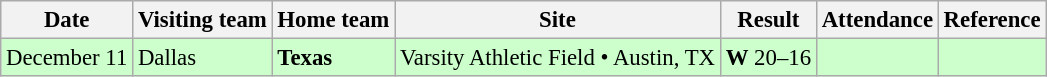<table class="wikitable" style="font-size:95%;">
<tr>
<th>Date</th>
<th>Visiting team</th>
<th>Home team</th>
<th>Site</th>
<th>Result</th>
<th>Attendance</th>
<th class="unsortable">Reference</th>
</tr>
<tr bgcolor=ccffcc>
<td>December 11</td>
<td>Dallas</td>
<td><strong>Texas</strong></td>
<td>Varsity Athletic Field • Austin, TX</td>
<td><strong>W</strong> 20–16</td>
<td></td>
<td></td>
</tr>
</table>
